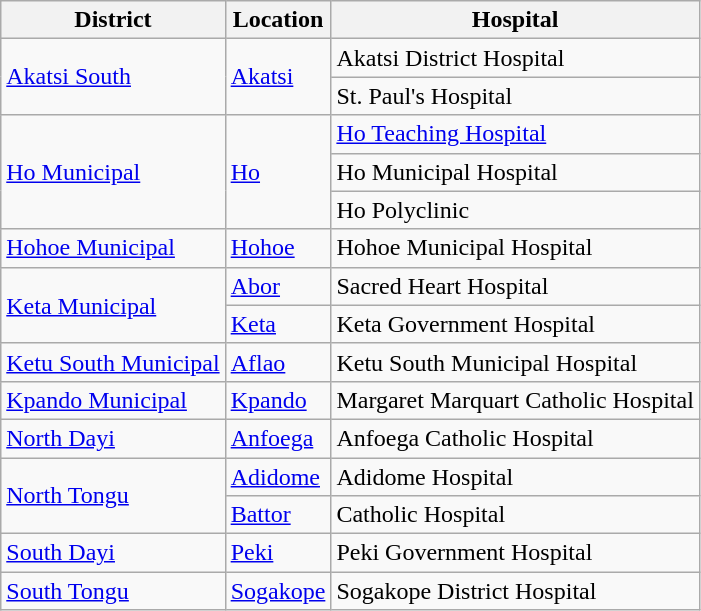<table class="wikitable">
<tr>
<th>District</th>
<th>Location</th>
<th>Hospital</th>
</tr>
<tr>
<td rowspan=2><a href='#'>Akatsi South</a></td>
<td rowspan=2><a href='#'>Akatsi</a></td>
<td>Akatsi District Hospital</td>
</tr>
<tr>
<td>St. Paul's Hospital</td>
</tr>
<tr>
<td rowspan=3><a href='#'>Ho Municipal</a></td>
<td rowspan=3><a href='#'>Ho</a></td>
<td><a href='#'>Ho Teaching Hospital</a></td>
</tr>
<tr>
<td>Ho Municipal Hospital</td>
</tr>
<tr>
<td>Ho Polyclinic</td>
</tr>
<tr>
<td><a href='#'>Hohoe Municipal</a></td>
<td><a href='#'>Hohoe</a></td>
<td>Hohoe Municipal Hospital</td>
</tr>
<tr>
<td rowspan=2><a href='#'>Keta Municipal</a></td>
<td><a href='#'>Abor</a></td>
<td>Sacred Heart Hospital</td>
</tr>
<tr>
<td><a href='#'>Keta</a></td>
<td>Keta Government Hospital</td>
</tr>
<tr>
<td><a href='#'>Ketu South Municipal</a></td>
<td><a href='#'>Aflao</a></td>
<td>Ketu South Municipal Hospital</td>
</tr>
<tr>
<td><a href='#'>Kpando Municipal</a></td>
<td><a href='#'>Kpando</a></td>
<td>Margaret Marquart Catholic Hospital</td>
</tr>
<tr>
<td><a href='#'>North Dayi</a></td>
<td><a href='#'>Anfoega</a></td>
<td>Anfoega Catholic Hospital</td>
</tr>
<tr>
<td rowspan=2><a href='#'>North Tongu</a></td>
<td><a href='#'>Adidome</a></td>
<td>Adidome Hospital</td>
</tr>
<tr>
<td><a href='#'>Battor</a></td>
<td>Catholic Hospital</td>
</tr>
<tr>
<td><a href='#'>South Dayi</a></td>
<td><a href='#'>Peki</a></td>
<td>Peki Government Hospital</td>
</tr>
<tr>
<td><a href='#'>South Tongu</a></td>
<td><a href='#'>Sogakope</a></td>
<td>Sogakope District Hospital</td>
</tr>
</table>
